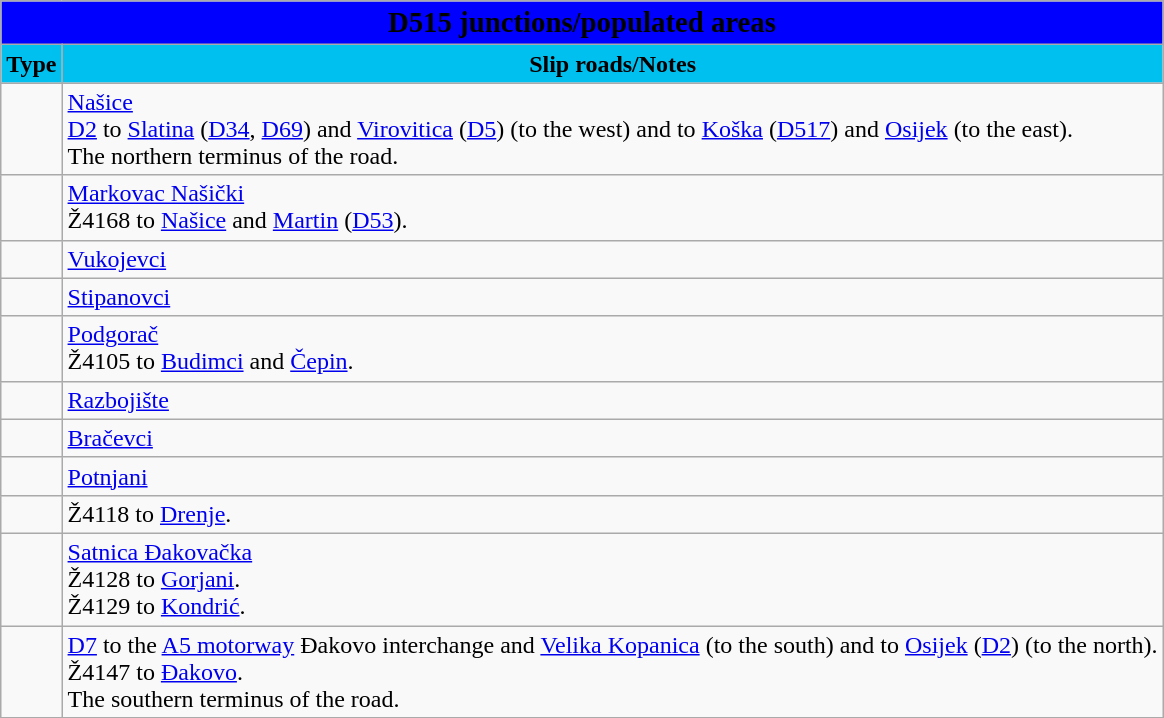<table class="wikitable">
<tr>
<td colspan=2 bgcolor=blue align=center style=margin-top:15><span><big><strong>D515 junctions/populated areas</strong></big></span></td>
</tr>
<tr>
<td align=center bgcolor=00c0f0><strong>Type</strong></td>
<td align=center bgcolor=00c0f0><strong>Slip roads/Notes</strong></td>
</tr>
<tr>
<td></td>
<td><a href='#'>Našice</a><br> <a href='#'>D2</a> to <a href='#'>Slatina</a> (<a href='#'>D34</a>, <a href='#'>D69</a>) and <a href='#'>Virovitica</a> (<a href='#'>D5</a>) (to the west) and to <a href='#'>Koška</a> (<a href='#'>D517</a>) and <a href='#'>Osijek</a> (to the east).<br>The northern terminus of the road.</td>
</tr>
<tr>
<td></td>
<td><a href='#'>Markovac Našički</a><br>Ž4168 to <a href='#'>Našice</a> and <a href='#'>Martin</a> (<a href='#'>D53</a>).</td>
</tr>
<tr>
<td></td>
<td><a href='#'>Vukojevci</a></td>
</tr>
<tr>
<td></td>
<td><a href='#'>Stipanovci</a></td>
</tr>
<tr>
<td></td>
<td><a href='#'>Podgorač</a><br>Ž4105 to <a href='#'>Budimci</a> and <a href='#'>Čepin</a>.</td>
</tr>
<tr>
<td></td>
<td><a href='#'>Razbojište</a></td>
</tr>
<tr>
<td></td>
<td><a href='#'>Bračevci</a></td>
</tr>
<tr>
<td></td>
<td><a href='#'>Potnjani</a></td>
</tr>
<tr>
<td></td>
<td>Ž4118 to <a href='#'>Drenje</a>.</td>
</tr>
<tr>
<td></td>
<td><a href='#'>Satnica Đakovačka</a><br>Ž4128 to <a href='#'>Gorjani</a>.<br>Ž4129 to <a href='#'>Kondrić</a>.</td>
</tr>
<tr>
<td></td>
<td> <a href='#'>D7</a> to the <a href='#'>A5 motorway</a> Đakovo interchange and <a href='#'>Velika Kopanica</a> (to the south) and to <a href='#'>Osijek</a> (<a href='#'>D2</a>) (to the north).<br>Ž4147 to <a href='#'>Đakovo</a>.<br>The southern terminus of the road.</td>
</tr>
</table>
